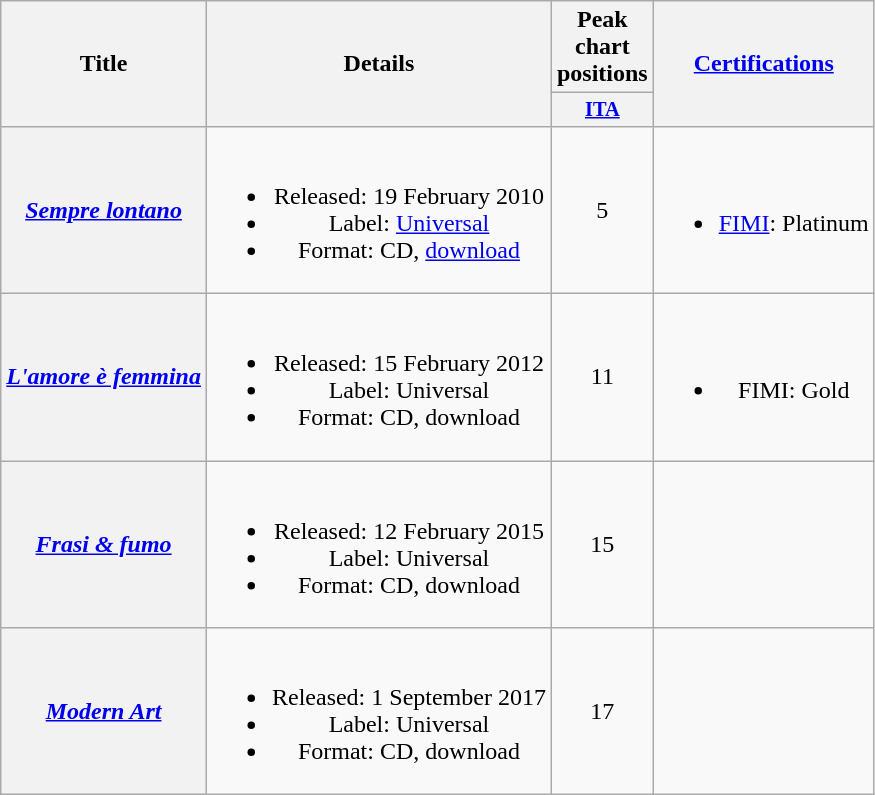<table class="wikitable plainrowheaders" style="text-align:center;">
<tr>
<th rowspan="2">Title</th>
<th rowspan="2">Details</th>
<th colspan="1">Peak chart positions</th>
<th rowspan="2"><a href='#'>Certifications</a></th>
</tr>
<tr>
<th scope="col" style="width:3em;font-size:85%;"><a href='#'>ITA</a><br></th>
</tr>
<tr>
<th scope="row"><em><a href='#'>Sempre lontano</a></em></th>
<td><br><ul><li>Released: 19 February 2010</li><li>Label: <a href='#'>Universal</a></li><li>Format: CD, <a href='#'>download</a></li></ul></td>
<td>5</td>
<td><br><ul><li><a href='#'>FIMI</a>: Platinum</li></ul></td>
</tr>
<tr>
<th scope="row"><em><a href='#'>L'amore è femmina</a></em></th>
<td><br><ul><li>Released: 15 February 2012</li><li>Label: Universal</li><li>Format: CD, download</li></ul></td>
<td>11</td>
<td><br><ul><li>FIMI: Gold</li></ul></td>
</tr>
<tr>
<th scope="row"><em><a href='#'>Frasi & fumo</a></em></th>
<td><br><ul><li>Released: 12 February 2015</li><li>Label: Universal</li><li>Format: CD, download</li></ul></td>
<td>15</td>
<td></td>
</tr>
<tr>
<th scope="row"><em><a href='#'>Modern Art</a></em></th>
<td><br><ul><li>Released: 1 September 2017</li><li>Label: Universal</li><li>Format: CD, download</li></ul></td>
<td>17</td>
<td></td>
</tr>
</table>
